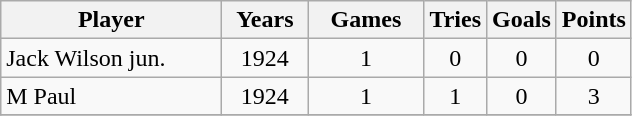<table class="wikitable" style="text-align:center;">
<tr>
<th width=140>Player</th>
<th width=50 abbr="Years">Years</th>
<th width=70 abbr="Appearances">Games</th>
<th width=15 abbr="Tries">Tries</th>
<th width=15 abbr="Goals">Goals</th>
<th width=15 abbr="Points">Points</th>
</tr>
<tr>
<td style="text-align:left;">Jack Wilson jun.</td>
<td style=>1924</td>
<td>1</td>
<td>0</td>
<td>0</td>
<td>0</td>
</tr>
<tr>
<td style="text-align:left;">M Paul</td>
<td style=>1924</td>
<td>1</td>
<td>1</td>
<td>0</td>
<td>3</td>
</tr>
<tr>
</tr>
</table>
